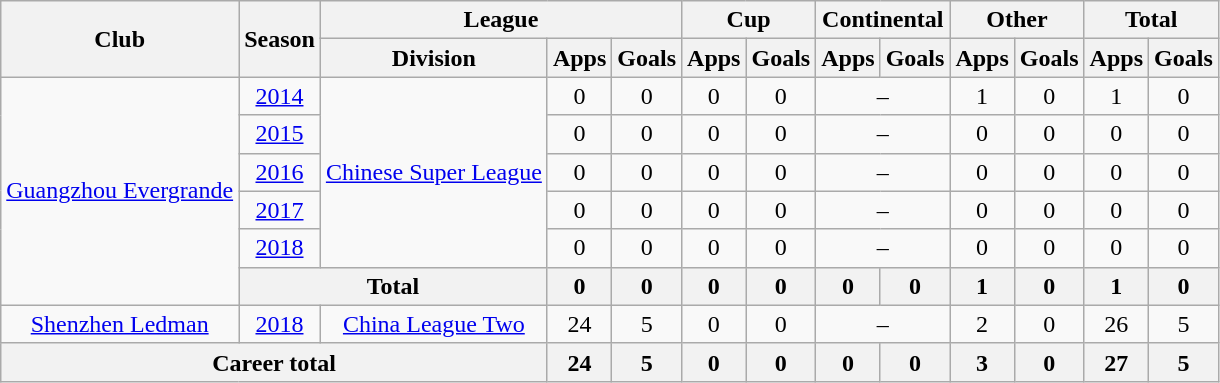<table class="wikitable" style="text-align: center">
<tr>
<th rowspan="2">Club</th>
<th rowspan="2">Season</th>
<th colspan="3">League</th>
<th colspan="2">Cup</th>
<th colspan="2">Continental</th>
<th colspan="2">Other</th>
<th colspan="2">Total</th>
</tr>
<tr>
<th>Division</th>
<th>Apps</th>
<th>Goals</th>
<th>Apps</th>
<th>Goals</th>
<th>Apps</th>
<th>Goals</th>
<th>Apps</th>
<th>Goals</th>
<th>Apps</th>
<th>Goals</th>
</tr>
<tr>
<td rowspan="6"><a href='#'>Guangzhou Evergrande</a></td>
<td><a href='#'>2014</a></td>
<td rowspan="5"><a href='#'>Chinese Super League</a></td>
<td>0</td>
<td>0</td>
<td>0</td>
<td>0</td>
<td colspan="2">–</td>
<td>1</td>
<td>0</td>
<td>1</td>
<td>0</td>
</tr>
<tr>
<td><a href='#'>2015</a></td>
<td>0</td>
<td>0</td>
<td>0</td>
<td>0</td>
<td colspan="2">–</td>
<td>0</td>
<td>0</td>
<td>0</td>
<td>0</td>
</tr>
<tr>
<td><a href='#'>2016</a></td>
<td>0</td>
<td>0</td>
<td>0</td>
<td>0</td>
<td colspan="2">–</td>
<td>0</td>
<td>0</td>
<td>0</td>
<td>0</td>
</tr>
<tr>
<td><a href='#'>2017</a></td>
<td>0</td>
<td>0</td>
<td>0</td>
<td>0</td>
<td colspan="2">–</td>
<td>0</td>
<td>0</td>
<td>0</td>
<td>0</td>
</tr>
<tr>
<td><a href='#'>2018</a></td>
<td>0</td>
<td>0</td>
<td>0</td>
<td>0</td>
<td colspan="2">–</td>
<td>0</td>
<td>0</td>
<td>0</td>
<td>0</td>
</tr>
<tr>
<th colspan=2>Total</th>
<th>0</th>
<th>0</th>
<th>0</th>
<th>0</th>
<th>0</th>
<th>0</th>
<th>1</th>
<th>0</th>
<th>1</th>
<th>0</th>
</tr>
<tr>
<td><a href='#'>Shenzhen Ledman</a></td>
<td><a href='#'>2018</a></td>
<td><a href='#'>China League Two</a></td>
<td>24</td>
<td>5</td>
<td>0</td>
<td>0</td>
<td colspan="2">–</td>
<td>2</td>
<td>0</td>
<td>26</td>
<td>5</td>
</tr>
<tr>
<th colspan=3>Career total</th>
<th>24</th>
<th>5</th>
<th>0</th>
<th>0</th>
<th>0</th>
<th>0</th>
<th>3</th>
<th>0</th>
<th>27</th>
<th>5</th>
</tr>
</table>
